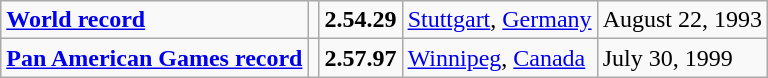<table class="wikitable">
<tr>
<td><strong><a href='#'>World record</a></strong></td>
<td></td>
<td><strong>2.54.29</strong></td>
<td><a href='#'>Stuttgart</a>, <a href='#'>Germany</a></td>
<td>August 22, 1993</td>
</tr>
<tr>
<td><strong><a href='#'>Pan American Games record</a></strong></td>
<td></td>
<td><strong>2.57.97</strong></td>
<td><a href='#'>Winnipeg</a>, <a href='#'>Canada</a></td>
<td>July 30, 1999</td>
</tr>
</table>
